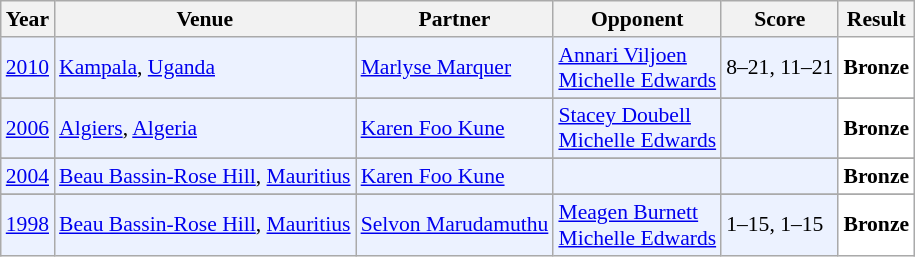<table class="sortable wikitable" style="font-size: 90%;">
<tr>
<th>Year</th>
<th>Venue</th>
<th>Partner</th>
<th>Opponent</th>
<th>Score</th>
<th>Result</th>
</tr>
<tr style="background:#ECF2FF">
<td align="center"><a href='#'>2010</a></td>
<td align="left"><a href='#'>Kampala</a>, <a href='#'>Uganda</a></td>
<td align="left"> <a href='#'>Marlyse Marquer</a></td>
<td align="left"> <a href='#'>Annari Viljoen</a> <br>  <a href='#'>Michelle Edwards</a></td>
<td align="left">8–21, 11–21</td>
<td style="text-align:left; background:white"> <strong>Bronze</strong></td>
</tr>
<tr>
</tr>
<tr style="background:#ECF2FF">
<td align="center"><a href='#'>2006</a></td>
<td align="left"><a href='#'>Algiers</a>, <a href='#'>Algeria</a></td>
<td align="left"> <a href='#'>Karen Foo Kune</a></td>
<td align="left"> <a href='#'>Stacey Doubell</a> <br>  <a href='#'>Michelle Edwards</a></td>
<td align="left"></td>
<td style="text-align:left; background:white"> <strong>Bronze</strong></td>
</tr>
<tr>
</tr>
<tr style="background:#ECF2FF">
<td align="center"><a href='#'>2004</a></td>
<td align="left"><a href='#'>Beau Bassin-Rose Hill</a>, <a href='#'>Mauritius</a></td>
<td align="left"> <a href='#'>Karen Foo Kune</a></td>
<td align="left"> <br> </td>
<td align="left"></td>
<td style="text-align:left; background:white"> <strong>Bronze</strong></td>
</tr>
<tr>
</tr>
<tr style="background:#ECF2FF">
<td align="center"><a href='#'>1998</a></td>
<td align="left"><a href='#'>Beau Bassin-Rose Hill</a>, <a href='#'>Mauritius</a></td>
<td align="left"> <a href='#'>Selvon Marudamuthu</a></td>
<td align="left"> <a href='#'>Meagen Burnett</a> <br>  <a href='#'>Michelle Edwards</a></td>
<td align="left">1–15, 1–15</td>
<td style="text-align:left; background:white"> <strong>Bronze</strong></td>
</tr>
</table>
